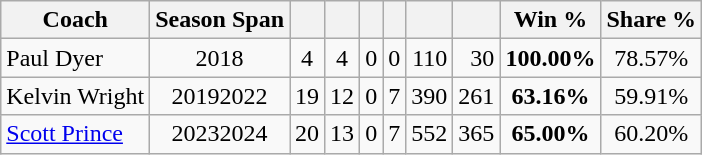<table class="wikitable sortable" style="text-align:center;">
<tr>
<th>Coach</th>
<th>Season Span</th>
<th></th>
<th></th>
<th></th>
<th></th>
<th></th>
<th></th>
<th>Win %</th>
<th>Share %</th>
</tr>
<tr>
<td align=left>Paul Dyer</td>
<td>2018</td>
<td>4</td>
<td>4</td>
<td>0</td>
<td>0</td>
<td align=right>110</td>
<td align=right>30</td>
<td><strong>100.00%</strong></td>
<td>78.57%</td>
</tr>
<tr>
<td align=left>Kelvin Wright</td>
<td>20192022</td>
<td>19</td>
<td>12</td>
<td>0</td>
<td>7</td>
<td align=right>390</td>
<td align=right>261</td>
<td><strong>63.16%</strong></td>
<td>59.91%</td>
</tr>
<tr>
<td align=left><a href='#'>Scott Prince</a></td>
<td>20232024</td>
<td>20</td>
<td>13</td>
<td>0</td>
<td>7</td>
<td align=right>552</td>
<td align=right>365</td>
<td><strong>65.00%</strong></td>
<td>60.20%</td>
</tr>
</table>
